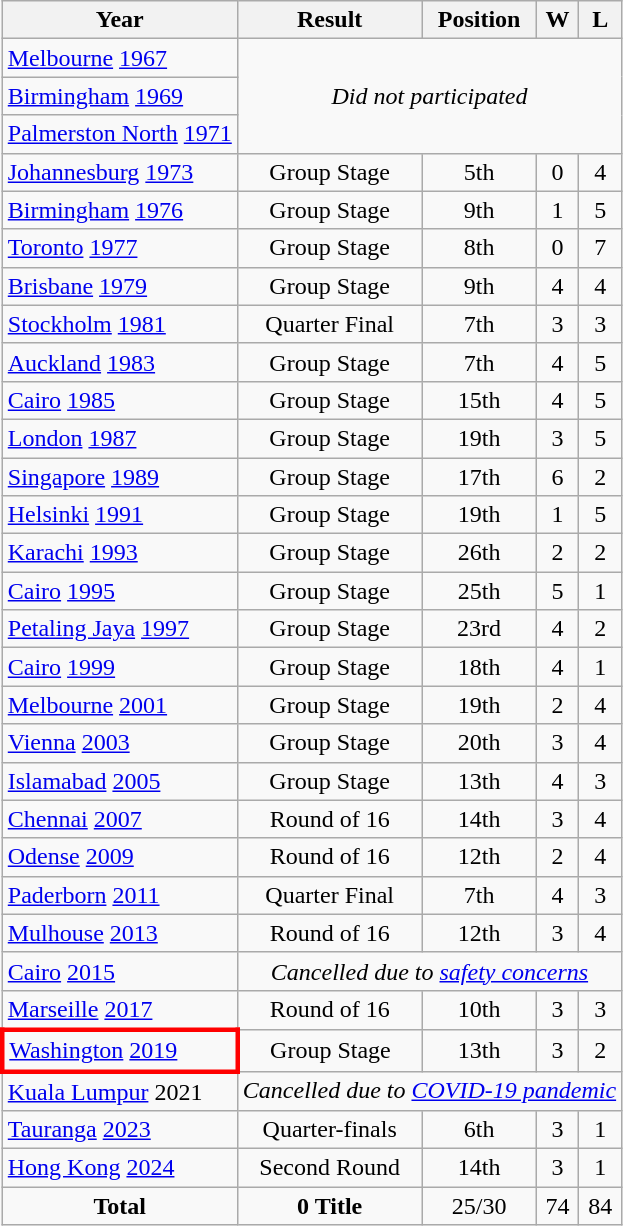<table class="wikitable" style="text-align: center;">
<tr>
<th>Year</th>
<th>Result</th>
<th>Position</th>
<th>W</th>
<th>L</th>
</tr>
<tr>
<td align="left"> <a href='#'>Melbourne</a> <a href='#'>1967</a></td>
<td rowspan="3" colspan="4" align="center"><em>Did not participated</em></td>
</tr>
<tr>
<td align="left"> <a href='#'>Birmingham</a> <a href='#'>1969</a></td>
</tr>
<tr>
<td align="left"> <a href='#'>Palmerston North</a> <a href='#'>1971</a></td>
</tr>
<tr>
<td align="left"> <a href='#'>Johannesburg</a> <a href='#'>1973</a></td>
<td>Group Stage</td>
<td>5th</td>
<td>0</td>
<td>4</td>
</tr>
<tr>
<td align="left"> <a href='#'>Birmingham</a> <a href='#'>1976</a></td>
<td>Group Stage</td>
<td>9th</td>
<td>1</td>
<td>5</td>
</tr>
<tr>
<td align="left"> <a href='#'>Toronto</a> <a href='#'>1977</a></td>
<td>Group Stage</td>
<td>8th</td>
<td>0</td>
<td>7</td>
</tr>
<tr>
<td align="left"> <a href='#'>Brisbane</a> <a href='#'>1979</a></td>
<td>Group Stage</td>
<td>9th</td>
<td>4</td>
<td>4</td>
</tr>
<tr>
<td align="left"> <a href='#'>Stockholm</a> <a href='#'>1981</a></td>
<td>Quarter Final</td>
<td>7th</td>
<td>3</td>
<td>3</td>
</tr>
<tr>
<td align="left"> <a href='#'>Auckland</a> <a href='#'>1983</a></td>
<td>Group Stage</td>
<td>7th</td>
<td>4</td>
<td>5</td>
</tr>
<tr>
<td align="left"> <a href='#'>Cairo</a> <a href='#'>1985</a></td>
<td>Group Stage</td>
<td>15th</td>
<td>4</td>
<td>5</td>
</tr>
<tr>
<td align="left"> <a href='#'>London</a> <a href='#'>1987</a></td>
<td>Group Stage</td>
<td>19th</td>
<td>3</td>
<td>5</td>
</tr>
<tr>
<td align="left"> <a href='#'>Singapore</a> <a href='#'>1989</a></td>
<td>Group Stage</td>
<td>17th</td>
<td>6</td>
<td>2</td>
</tr>
<tr>
<td align="left"> <a href='#'>Helsinki</a> <a href='#'>1991</a></td>
<td>Group Stage</td>
<td>19th</td>
<td>1</td>
<td>5</td>
</tr>
<tr>
<td align="left"> <a href='#'>Karachi</a> <a href='#'>1993</a></td>
<td>Group Stage</td>
<td>26th</td>
<td>2</td>
<td>2</td>
</tr>
<tr>
<td align="left"> <a href='#'>Cairo</a> <a href='#'>1995</a></td>
<td>Group Stage</td>
<td>25th</td>
<td>5</td>
<td>1</td>
</tr>
<tr>
<td align="left"> <a href='#'>Petaling Jaya</a> <a href='#'>1997</a></td>
<td>Group Stage</td>
<td>23rd</td>
<td>4</td>
<td>2</td>
</tr>
<tr>
<td align="left"> <a href='#'>Cairo</a> <a href='#'>1999</a></td>
<td>Group Stage</td>
<td>18th</td>
<td>4</td>
<td>1</td>
</tr>
<tr>
<td align="left"> <a href='#'>Melbourne</a> <a href='#'>2001</a></td>
<td>Group Stage</td>
<td>19th</td>
<td>2</td>
<td>4</td>
</tr>
<tr>
<td align="left"> <a href='#'>Vienna</a> <a href='#'>2003</a></td>
<td>Group Stage</td>
<td>20th</td>
<td>3</td>
<td>4</td>
</tr>
<tr>
<td align="left"> <a href='#'>Islamabad</a> <a href='#'>2005</a></td>
<td>Group Stage</td>
<td>13th</td>
<td>4</td>
<td>3</td>
</tr>
<tr>
<td align="left"> <a href='#'>Chennai</a> <a href='#'>2007</a></td>
<td>Round of 16</td>
<td>14th</td>
<td>3</td>
<td>4</td>
</tr>
<tr>
<td align="left"> <a href='#'>Odense</a> <a href='#'>2009</a></td>
<td>Round of 16</td>
<td>12th</td>
<td>2</td>
<td>4</td>
</tr>
<tr>
<td align="left"> <a href='#'>Paderborn</a> <a href='#'>2011</a></td>
<td>Quarter Final</td>
<td>7th</td>
<td>4</td>
<td>3</td>
</tr>
<tr>
<td align="left"> <a href='#'>Mulhouse</a> <a href='#'>2013</a></td>
<td>Round of 16</td>
<td>12th</td>
<td>3</td>
<td>4</td>
</tr>
<tr>
<td align="left"> <a href='#'>Cairo</a> <a href='#'>2015</a></td>
<td colspan="4" align="center"><em>Cancelled due to <a href='#'>safety concerns</a></em></td>
</tr>
<tr>
<td align="left"> <a href='#'>Marseille</a> <a href='#'>2017</a></td>
<td>Round of 16</td>
<td>10th</td>
<td>3</td>
<td>3</td>
</tr>
<tr>
<td style="border: 3px solid red" align="left"> <a href='#'>Washington</a> <a href='#'>2019</a></td>
<td>Group Stage</td>
<td>13th</td>
<td>3</td>
<td>2</td>
</tr>
<tr>
<td align="left"> <a href='#'>Kuala Lumpur</a> 2021</td>
<td colspan="4" align="center"><em>Cancelled due to  <a href='#'>COVID-19 pandemic</a></em></td>
</tr>
<tr>
<td align="left"> <a href='#'>Tauranga</a> <a href='#'>2023</a></td>
<td>Quarter-finals</td>
<td>6th</td>
<td>3</td>
<td>1</td>
</tr>
<tr>
<td align="left"> <a href='#'>Hong Kong</a> <a href='#'>2024</a></td>
<td>Second Round</td>
<td>14th</td>
<td>3</td>
<td>1</td>
</tr>
<tr>
<td><strong>Total</strong></td>
<td><strong>0 Title</strong></td>
<td>25/30</td>
<td>74</td>
<td>84</td>
</tr>
</table>
